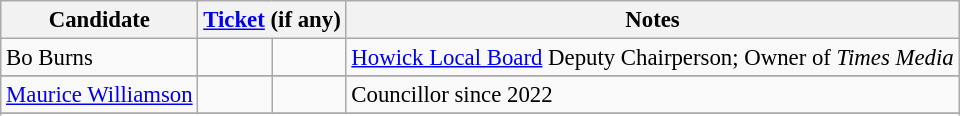<table class="wikitable" style="font-size: 95%">
<tr>
<th>Candidate</th>
<th colspan="2"><a href='#'>Ticket</a> (if any)</th>
<th>Notes</th>
</tr>
<tr>
<td>Bo Burns</td>
<td></td>
<td></td>
<td><a href='#'>Howick Local Board</a> Deputy Chairperson; Owner of <em>Times Media</em></td>
</tr>
<tr>
</tr>
<tr>
<td><a href='#'>Maurice Williamson</a></td>
<td></td>
<td></td>
<td>Councillor since 2022</td>
</tr>
<tr>
</tr>
<tr>
</tr>
</table>
